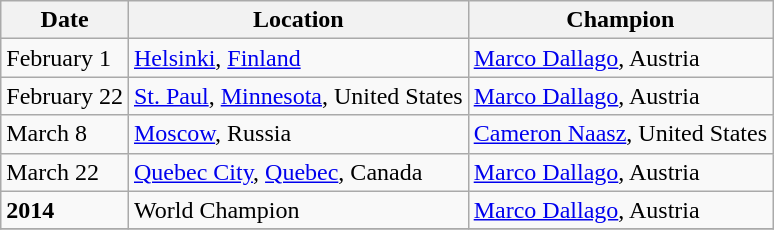<table class="wikitable">
<tr>
<th>Date</th>
<th>Location</th>
<th>Champion</th>
</tr>
<tr>
<td>February 1</td>
<td><a href='#'>Helsinki</a>, <a href='#'>Finland</a></td>
<td><a href='#'>Marco Dallago</a>, Austria</td>
</tr>
<tr>
<td>February 22</td>
<td><a href='#'>St. Paul</a>, <a href='#'>Minnesota</a>, United States</td>
<td><a href='#'>Marco Dallago</a>, Austria</td>
</tr>
<tr>
<td>March 8</td>
<td><a href='#'>Moscow</a>, Russia</td>
<td><a href='#'>Cameron Naasz</a>, United States</td>
</tr>
<tr>
<td>March 22</td>
<td><a href='#'>Quebec City</a>, <a href='#'>Quebec</a>, Canada</td>
<td><a href='#'>Marco Dallago</a>, Austria</td>
</tr>
<tr>
<td><strong>2014</strong></td>
<td>World Champion</td>
<td><a href='#'>Marco Dallago</a>, Austria</td>
</tr>
<tr>
</tr>
</table>
